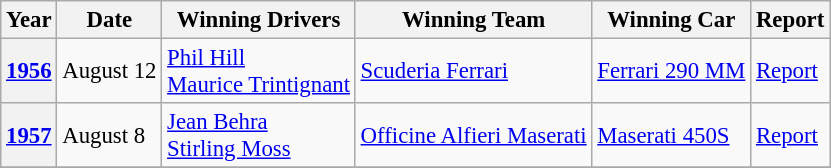<table class="wikitable" style="font-size: 95%;">
<tr>
<th>Year</th>
<th>Date</th>
<th>Winning Drivers</th>
<th>Winning Team</th>
<th>Winning Car</th>
<th>Report</th>
</tr>
<tr>
<th><a href='#'>1956</a></th>
<td>August 12</td>
<td> <a href='#'>Phil Hill</a><br> <a href='#'>Maurice Trintignant</a></td>
<td> <a href='#'>Scuderia Ferrari</a></td>
<td> <a href='#'>Ferrari 290 MM</a></td>
<td><a href='#'>Report</a></td>
</tr>
<tr>
<th><a href='#'>1957</a></th>
<td>August 8</td>
<td> <a href='#'>Jean Behra</a><br> <a href='#'>Stirling Moss</a></td>
<td> <a href='#'>Officine Alfieri Maserati</a></td>
<td> <a href='#'>Maserati 450S</a></td>
<td><a href='#'>Report</a></td>
</tr>
<tr>
</tr>
</table>
